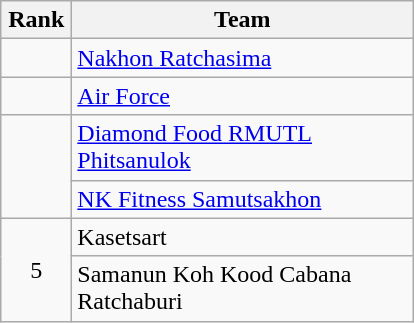<table class="wikitable" style="text-align: center;">
<tr>
<th width=40>Rank</th>
<th width=220>Team</th>
</tr>
<tr>
<td></td>
<td align=left> <a href='#'>Nakhon Ratchasima</a></td>
</tr>
<tr>
<td></td>
<td align=left> <a href='#'>Air Force</a></td>
</tr>
<tr>
<td rowspan=2></td>
<td align=left> <a href='#'>Diamond Food RMUTL Phitsanulok</a></td>
</tr>
<tr>
<td align=left> <a href='#'>NK Fitness Samutsakhon</a></td>
</tr>
<tr>
<td rowspan=2>5</td>
<td align=left> Kasetsart</td>
</tr>
<tr>
<td align=left> Samanun Koh Kood Cabana Ratchaburi</td>
</tr>
</table>
